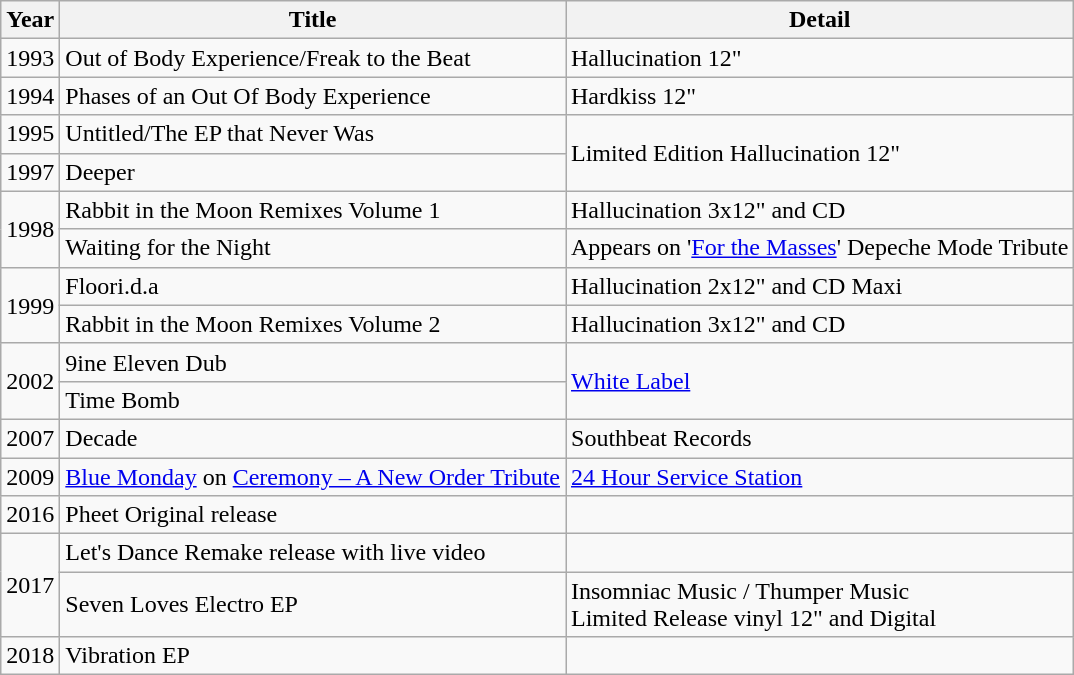<table class="wikitable sortable">
<tr>
<th scope="col">Year</th>
<th scope="col">Title</th>
<th scope="col">Detail</th>
</tr>
<tr>
<td>1993</td>
<td>Out of Body Experience/Freak to the Beat</td>
<td>Hallucination 12"</td>
</tr>
<tr>
<td>1994</td>
<td>Phases of an Out Of Body Experience</td>
<td>Hardkiss 12"</td>
</tr>
<tr>
<td>1995</td>
<td>Untitled/The EP that Never Was</td>
<td rowspan="2">Limited Edition Hallucination 12"</td>
</tr>
<tr>
<td>1997</td>
<td>Deeper</td>
</tr>
<tr>
<td rowspan="2">1998</td>
<td>Rabbit in the Moon Remixes Volume 1</td>
<td>Hallucination 3x12" and CD</td>
</tr>
<tr>
<td>Waiting for the Night</td>
<td>Appears on '<a href='#'>For the Masses</a>' Depeche Mode Tribute</td>
</tr>
<tr>
<td rowspan="2">1999</td>
<td>Floori.d.a</td>
<td>Hallucination 2x12" and CD Maxi</td>
</tr>
<tr>
<td>Rabbit in the Moon Remixes Volume 2</td>
<td>Hallucination 3x12" and CD</td>
</tr>
<tr>
<td rowspan="2">2002</td>
<td>9ine Eleven Dub</td>
<td rowspan="2"><a href='#'>White Label</a></td>
</tr>
<tr>
<td>Time Bomb</td>
</tr>
<tr>
<td>2007</td>
<td>Decade</td>
<td>Southbeat Records</td>
</tr>
<tr>
<td>2009</td>
<td><a href='#'>Blue Monday</a> on <a href='#'>Ceremony – A New Order Tribute</a></td>
<td><a href='#'>24 Hour Service Station</a></td>
</tr>
<tr>
<td>2016</td>
<td>Pheet Original release</td>
<td></td>
</tr>
<tr>
<td rowspan="2">2017</td>
<td>Let's Dance Remake release with live video</td>
<td></td>
</tr>
<tr>
<td>Seven Loves Electro EP</td>
<td>Insomniac Music / Thumper Music<br>Limited Release vinyl 12" and Digital</td>
</tr>
<tr>
<td>2018</td>
<td>Vibration EP</td>
<td></td>
</tr>
</table>
